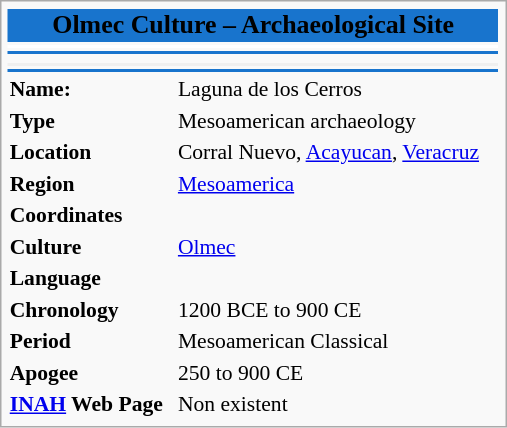<table class="infobox" style="font-size:90%; text-align:left; width:23.5em">
<tr>
<td colspan="3" bgcolor=#1874CD style="text-align: center; font-size: larger;"><span><strong> Olmec Culture – Archaeological Site</strong></span></td>
</tr>
<tr style="vertical-align: top; text-align: center;">
<td colspan=3 bgcolor="#FFFFFF" align="center"></td>
</tr>
<tr>
<td colspan="2" bgcolor=#1874CD></td>
</tr>
<tr>
<td colspan=2></td>
</tr>
<tr>
<td style="background:#efefef;"align="center" colspan="2"></td>
</tr>
<tr>
<td colspan="2" bgcolor=#1874CD></td>
</tr>
<tr>
<td><strong>Name:</strong></td>
<td><span>Laguna de los Cerros</span></td>
</tr>
<tr>
<td><strong>Type</strong></td>
<td>Mesoamerican archaeology</td>
</tr>
<tr>
<td><strong>Location</strong></td>
<td>Corral Nuevo, <a href='#'>Acayucan</a>, <a href='#'>Veracruz</a> <br></td>
</tr>
<tr>
<td><strong>Region</strong></td>
<td><a href='#'>Mesoamerica</a></td>
</tr>
<tr>
<td><strong>Coordinates</strong></td>
<td></td>
</tr>
<tr>
<td><strong>Culture</strong></td>
<td><a href='#'>Olmec</a></td>
</tr>
<tr>
<td><strong>Language</strong></td>
<td></td>
</tr>
<tr>
<td><strong>Chronology</strong></td>
<td>1200 BCE to 900 CE</td>
</tr>
<tr>
<td><strong>Period</strong></td>
<td>Mesoamerican Classical</td>
</tr>
<tr>
<td><strong>Apogee</strong></td>
<td>250 to 900 CE</td>
</tr>
<tr>
<td><strong><a href='#'>INAH</a> Web Page</strong></td>
<td>Non existent</td>
</tr>
</table>
